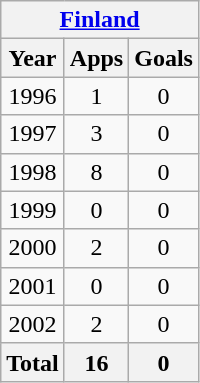<table class=wikitable style=text-align:center>
<tr>
<th colspan=4><a href='#'>Finland</a></th>
</tr>
<tr>
<th>Year</th>
<th>Apps</th>
<th>Goals</th>
</tr>
<tr>
<td>1996</td>
<td>1</td>
<td>0</td>
</tr>
<tr>
<td>1997</td>
<td>3</td>
<td>0</td>
</tr>
<tr>
<td>1998</td>
<td>8</td>
<td>0</td>
</tr>
<tr>
<td>1999</td>
<td>0</td>
<td>0</td>
</tr>
<tr>
<td>2000</td>
<td>2</td>
<td>0</td>
</tr>
<tr>
<td>2001</td>
<td>0</td>
<td>0</td>
</tr>
<tr>
<td>2002</td>
<td>2</td>
<td>0</td>
</tr>
<tr>
<th colspan=1>Total</th>
<th>16</th>
<th>0</th>
</tr>
</table>
